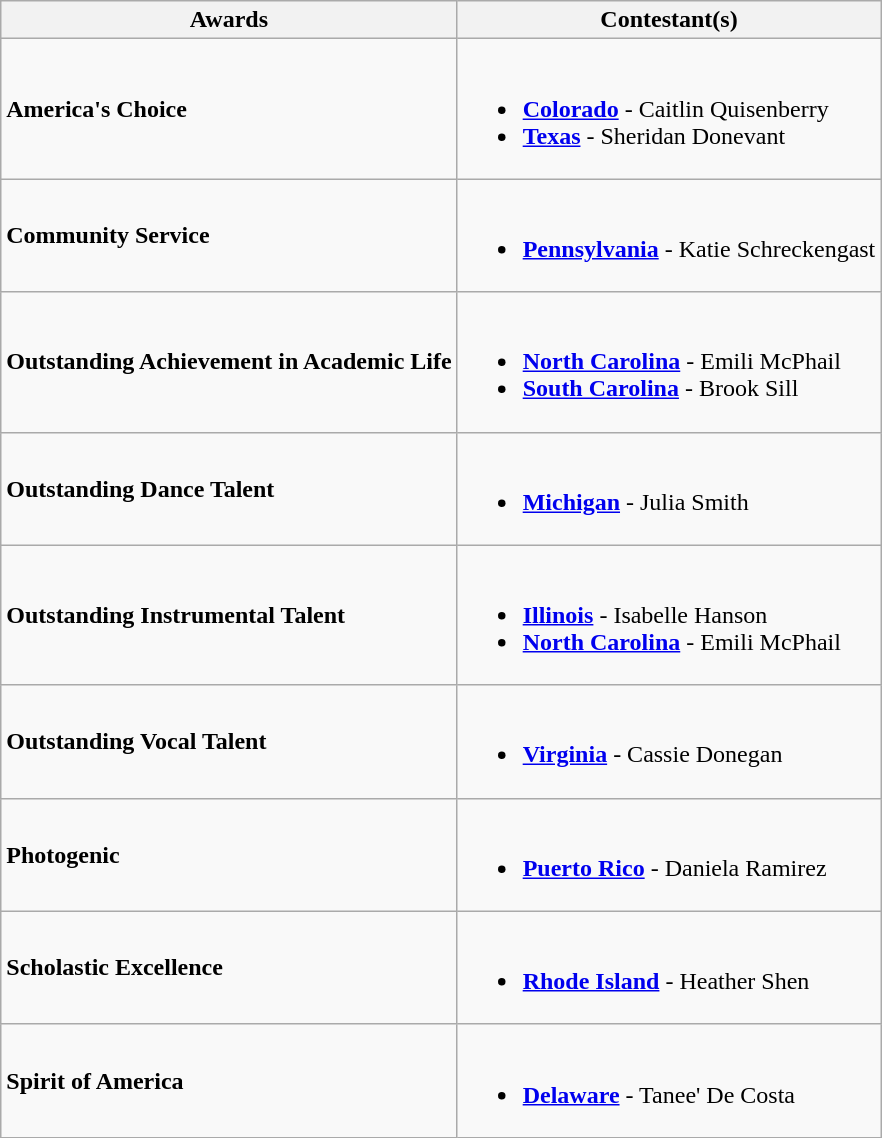<table class="wikitable">
<tr>
<th>Awards</th>
<th>Contestant(s)</th>
</tr>
<tr>
<td><strong>America's Choice</strong></td>
<td><br><ul><li> <strong><a href='#'>Colorado</a></strong> - Caitlin Quisenberry</li><li> <strong><a href='#'>Texas</a></strong> - Sheridan Donevant</li></ul></td>
</tr>
<tr>
<td><strong>Community Service</strong></td>
<td><br><ul><li> <strong><a href='#'>Pennsylvania</a></strong> - Katie Schreckengast</li></ul></td>
</tr>
<tr>
<td><strong>Outstanding Achievement in Academic Life</strong></td>
<td><br><ul><li> <strong><a href='#'>North Carolina</a></strong> - Emili McPhail</li><li> <strong><a href='#'>South Carolina</a></strong> - Brook Sill</li></ul></td>
</tr>
<tr>
<td><strong>Outstanding Dance Talent</strong></td>
<td><br><ul><li> <strong><a href='#'>Michigan</a></strong> - Julia Smith</li></ul></td>
</tr>
<tr>
<td><strong>Outstanding Instrumental Talent</strong></td>
<td><br><ul><li> <strong><a href='#'>Illinois</a></strong> - Isabelle Hanson</li><li> <strong><a href='#'>North Carolina</a></strong> - Emili McPhail</li></ul></td>
</tr>
<tr>
<td><strong>Outstanding Vocal Talent</strong></td>
<td><br><ul><li> <strong><a href='#'>Virginia</a></strong> - Cassie Donegan</li></ul></td>
</tr>
<tr>
<td><strong>Photogenic</strong></td>
<td><br><ul><li> <strong><a href='#'>Puerto Rico</a></strong> - Daniela Ramirez</li></ul></td>
</tr>
<tr>
<td><strong>Scholastic Excellence</strong></td>
<td><br><ul><li> <strong><a href='#'>Rhode Island</a></strong> - Heather Shen</li></ul></td>
</tr>
<tr>
<td><strong>Spirit of America</strong></td>
<td><br><ul><li> <strong><a href='#'>Delaware</a></strong> - Tanee' De Costa</li></ul></td>
</tr>
</table>
